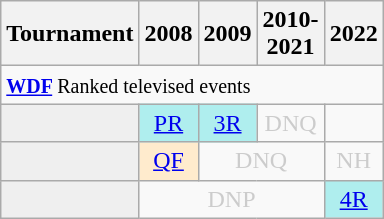<table class="wikitable" style="width:20%; margin:0">
<tr>
<th>Tournament</th>
<th>2008</th>
<th>2009</th>
<th>2010-2021</th>
<th>2022</th>
</tr>
<tr>
<td colspan="5" style="text-align:left"><small><strong><a href='#'>WDF</a> </strong>Ranked televised events</small></td>
</tr>
<tr>
<td style="background:#efefef;"></td>
<td style="text-align:center; background:#afeeee;"><a href='#'>PR</a></td>
<td style="text-align:center; background:#afeeee;"><a href='#'>3R</a></td>
<td style="text-align:center; color:#ccc;">DNQ</td>
<td></td>
</tr>
<tr>
<td style="background:#efefef;"></td>
<td style="text-align:center; background:#ffebcd;"><a href='#'>QF</a></td>
<td colspan="2" style="text-align:center; color:#ccc;">DNQ</td>
<td style="text-align:center; color:#ccc;">NH</td>
</tr>
<tr>
<td style="background:#efefef;"></td>
<td colspan="3" style="text-align:center; color:#ccc;">DNP</td>
<td style="text-align:center; background:#afeeee;"><a href='#'>4R</a></td>
</tr>
</table>
